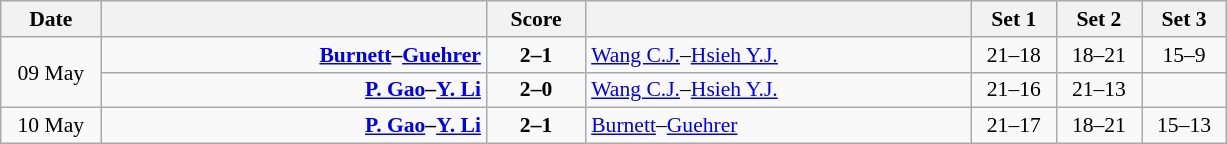<table class="wikitable" style="text-align: center; font-size:90% ">
<tr>
<th width="60">Date</th>
<th align="right" width="250"></th>
<th width="60">Score</th>
<th align="left" width="250"></th>
<th width="50">Set 1</th>
<th width="50">Set 2</th>
<th width="50">Set 3</th>
</tr>
<tr>
<td rowspan=2>09 May</td>
<td align=right><strong><a href='#'>Burnett</a>–<a href='#'>Guehrer</a> </strong></td>
<td align=center><strong>2–1</strong></td>
<td align=left> <a href='#'>Wang C.J.</a>–<a href='#'>Hsieh Y.J.</a></td>
<td>21–18</td>
<td>18–21</td>
<td>15–9</td>
</tr>
<tr>
<td align=right><strong><a href='#'>P. Gao</a>–<a href='#'>Y. Li</a> </strong></td>
<td align=center><strong>2–0</strong></td>
<td align=left> <a href='#'>Wang C.J.</a>–<a href='#'>Hsieh Y.J.</a></td>
<td>21–16</td>
<td>21–13</td>
<td></td>
</tr>
<tr>
<td>10 May</td>
<td align=right><strong><a href='#'>P. Gao</a>–<a href='#'>Y. Li</a> </strong></td>
<td align=center><strong>2–1</strong></td>
<td align=left> <a href='#'>Burnett</a>–<a href='#'>Guehrer</a></td>
<td>21–17</td>
<td>18–21</td>
<td>15–13</td>
</tr>
</table>
